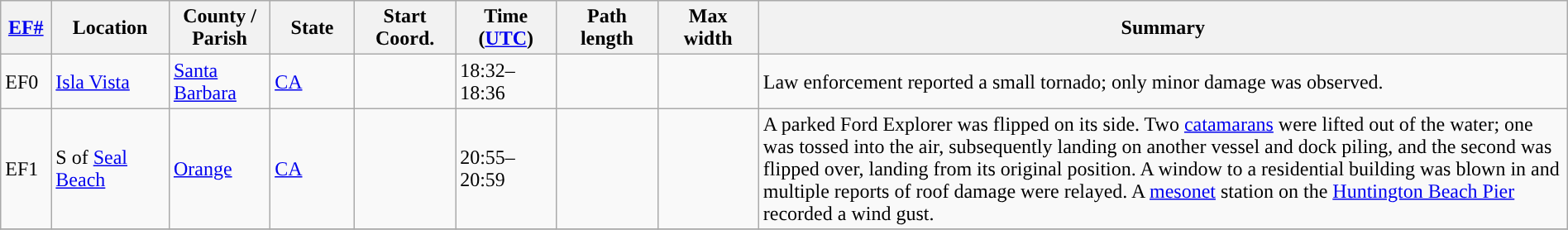<table class="wikitable sortable" style="width:100%;">
<tr>
<th scope="col" width="3%" align="center"><a href='#'>EF#</a></th>
<th scope="col" width="7%" align="center" class="unsortable">Location</th>
<th scope="col" width="6%" align="center" class="unsortable">County / Parish</th>
<th scope="col" width="5%" align="center">State</th>
<th scope="col" width="6%" align="center">Start Coord.</th>
<th scope="col" width="6%" align="center">Time (<a href='#'>UTC</a>)</th>
<th scope="col" width="6%" align="center">Path length</th>
<th scope="col" width="6%" align="center">Max width</th>
<th scope="col" width="48%" class="unsortable" align="center">Summary</th>
</tr>
<tr>
<td>EF0</td>
<td><a href='#'>Isla Vista</a></td>
<td><a href='#'>Santa Barbara</a></td>
<td><a href='#'>CA</a></td>
<td></td>
<td>18:32–18:36</td>
<td></td>
<td></td>
<td>Law enforcement reported a small tornado; only minor damage was observed.</td>
</tr>
<tr>
<td>EF1</td>
<td>S of <a href='#'>Seal Beach</a></td>
<td><a href='#'>Orange</a></td>
<td><a href='#'>CA</a></td>
<td></td>
<td>20:55–20:59</td>
<td></td>
<td></td>
<td>A parked Ford Explorer was flipped on its side. Two <a href='#'>catamarans</a> were lifted out of the water; one was tossed  into the air, subsequently landing on another vessel and dock piling, and the second was flipped over, landing  from its original position. A window to a residential building was blown in and multiple reports of roof damage were relayed. A <a href='#'>mesonet</a> station on the <a href='#'>Huntington Beach Pier</a> recorded a  wind gust.</td>
</tr>
<tr>
</tr>
</table>
